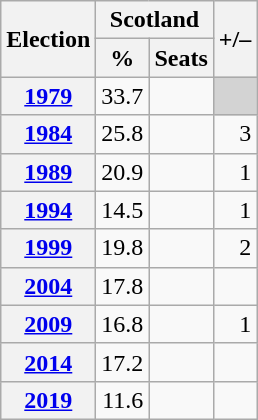<table class="wikitable" style="text-align:right">
<tr>
<th rowspan=2>Election</th>
<th colspan=2>Scotland</th>
<th rowspan=2>+/–</th>
</tr>
<tr>
<th>%</th>
<th>Seats</th>
</tr>
<tr>
<th><a href='#'>1979</a></th>
<td>33.7</td>
<td></td>
<td bgcolor="lightgrey"></td>
</tr>
<tr>
<th><a href='#'>1984</a></th>
<td>25.8</td>
<td></td>
<td> 3</td>
</tr>
<tr>
<th><a href='#'>1989</a></th>
<td>20.9</td>
<td></td>
<td> 1</td>
</tr>
<tr>
<th><a href='#'>1994</a></th>
<td>14.5</td>
<td></td>
<td> 1</td>
</tr>
<tr>
<th><a href='#'>1999</a></th>
<td>19.8</td>
<td></td>
<td> 2</td>
</tr>
<tr>
<th><a href='#'>2004</a></th>
<td>17.8</td>
<td></td>
<td></td>
</tr>
<tr>
<th><a href='#'>2009</a></th>
<td>16.8</td>
<td></td>
<td> 1</td>
</tr>
<tr>
<th><a href='#'>2014</a></th>
<td>17.2</td>
<td></td>
<td></td>
</tr>
<tr>
<th><a href='#'>2019</a></th>
<td>11.6</td>
<td></td>
<td></td>
</tr>
</table>
